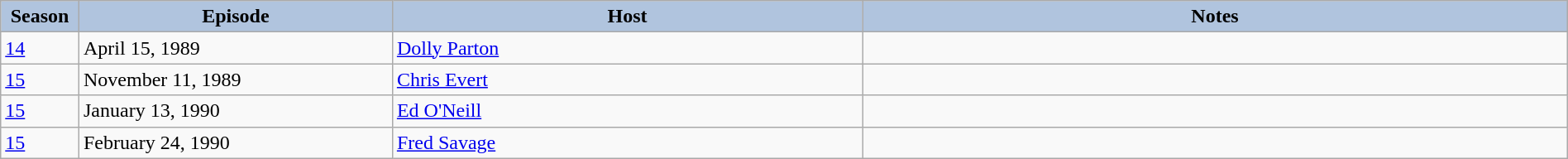<table class="wikitable" style="width:100%;">
<tr>
<th style="background:#b0c4de; width:5%;">Season</th>
<th style="background:#b0c4de; width:20%;">Episode</th>
<th style="background:#b0c4de; width:30%;">Host</th>
<th style="background:#b0c4de; width:45%;">Notes</th>
</tr>
<tr>
<td><a href='#'>14</a></td>
<td>April 15, 1989</td>
<td><a href='#'>Dolly Parton</a></td>
<td></td>
</tr>
<tr>
<td><a href='#'>15</a></td>
<td>November 11, 1989</td>
<td><a href='#'>Chris Evert</a></td>
<td></td>
</tr>
<tr>
<td><a href='#'>15</a></td>
<td>January 13, 1990</td>
<td><a href='#'>Ed O'Neill</a></td>
<td></td>
</tr>
<tr>
<td><a href='#'>15</a></td>
<td>February 24, 1990</td>
<td><a href='#'>Fred Savage</a></td>
<td></td>
</tr>
</table>
